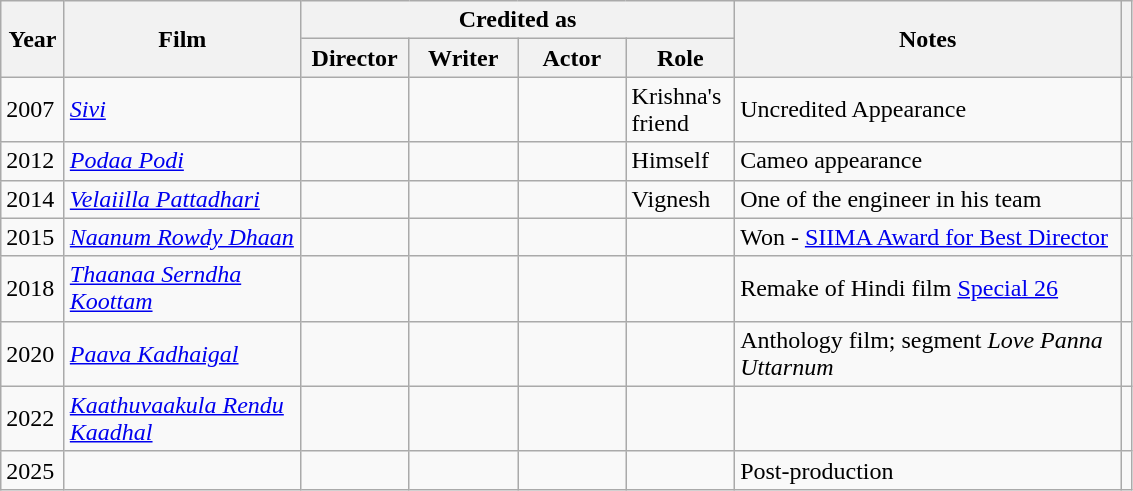<table class="wikitable sortable">
<tr>
<th rowspan="2" style="width:35px;">Year</th>
<th rowspan="2" style="width:150px;">Film</th>
<th colspan="4" style="width:195px;">Credited as</th>
<th rowspan="2"  style="text-align:center; width:250px;" class="unsortable">Notes</th>
<th rowspan="2"  style="text-align:center; width=65;" class="unsortable"></th>
</tr>
<tr>
<th style="width:65px;">Director</th>
<th width=65>Writer</th>
<th width=65>Actor</th>
<th width=65>Role</th>
</tr>
<tr>
<td>2007</td>
<td><em><a href='#'>Sivi</a></em></td>
<td style="text-align:center;"></td>
<td style="text-align:center;"></td>
<td style="text-align:center;"></td>
<td>Krishna's friend</td>
<td>Uncredited Appearance</td>
<td></td>
</tr>
<tr>
<td>2012</td>
<td><em><a href='#'>Podaa Podi</a></em></td>
<td style="text-align:center;"></td>
<td style="text-align:center;"></td>
<td style="text-align:center;"></td>
<td>Himself</td>
<td>Cameo appearance</td>
<td></td>
</tr>
<tr>
<td>2014</td>
<td><em><a href='#'>Velaiilla Pattadhari</a></em></td>
<td style="text-align:center;"></td>
<td style="text-align:center;"></td>
<td style="text-align:center;"></td>
<td>Vignesh</td>
<td>One of the engineer in his team</td>
<td></td>
</tr>
<tr>
<td>2015</td>
<td><em><a href='#'>Naanum Rowdy Dhaan</a></em></td>
<td style="text-align:center;"></td>
<td style="text-align:center;"></td>
<td style="text-align:center;"></td>
<td></td>
<td>Won - <a href='#'>SIIMA Award for Best Director</a></td>
<td></td>
</tr>
<tr>
<td>2018</td>
<td><em><a href='#'>Thaanaa Serndha Koottam</a></em></td>
<td style="text-align:center;"></td>
<td style="text-align:center;"></td>
<td style="text-align:center;"></td>
<td></td>
<td>Remake of Hindi film <a href='#'>Special 26</a></td>
<td></td>
</tr>
<tr>
<td>2020</td>
<td><em><a href='#'>Paava Kadhaigal</a></em></td>
<td style="text-align:center;"></td>
<td style="text-align:center;"></td>
<td style="text-align:center;"></td>
<td></td>
<td>Anthology film; segment <em>Love Panna Uttarnum</em></td>
<td></td>
</tr>
<tr>
<td>2022</td>
<td><em><a href='#'>Kaathuvaakula Rendu Kaadhal</a></em></td>
<td style="text-align:center;"></td>
<td style="text-align:center;"></td>
<td style="text-align:center;"></td>
<td></td>
<td></td>
<td></td>
</tr>
<tr>
<td>2025</td>
<td></td>
<td style="text-align:center;"></td>
<td style="text-align:center;"></td>
<td style="text-align:center;"></td>
<td></td>
<td>Post-production</td>
<td></td>
</tr>
</table>
